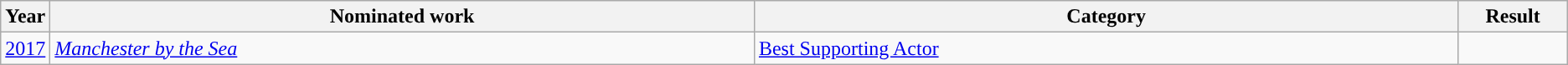<table class="wikitable">
<tr>
<th scope="col" style="width:1em;">Year</th>
<th scope="col" style="width:35em;">Nominated work</th>
<th scope="col" style="width:35em;">Category</th>
<th scope="col" style="width:5em;">Result</th>
</tr>
<tr>
<td><a href='#'>2017</a></td>
<td><em><a href='#'>Manchester by the Sea</a></em></td>
<td><a href='#'>Best Supporting Actor</a></td>
<td></td>
</tr>
</table>
